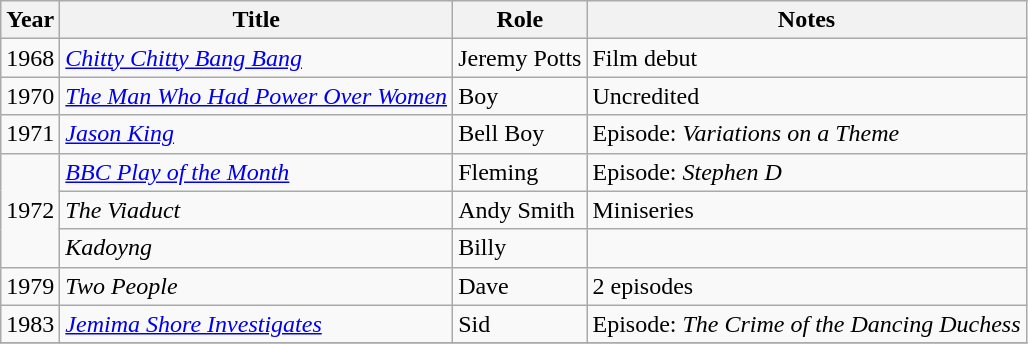<table class="wikitable">
<tr>
<th>Year</th>
<th>Title</th>
<th>Role</th>
<th>Notes</th>
</tr>
<tr>
<td>1968</td>
<td><em><a href='#'>Chitty Chitty Bang Bang</a></em></td>
<td>Jeremy Potts</td>
<td>Film debut</td>
</tr>
<tr>
<td>1970</td>
<td><em><a href='#'>The Man Who Had Power Over Women</a></em></td>
<td>Boy</td>
<td>Uncredited</td>
</tr>
<tr>
<td>1971</td>
<td><em><a href='#'>Jason King</a></em></td>
<td>Bell Boy</td>
<td>Episode: <em>Variations on a Theme</em></td>
</tr>
<tr>
<td rowspan=3>1972</td>
<td><em><a href='#'>BBC Play of the Month</a></em></td>
<td>Fleming</td>
<td>Episode: <em>Stephen D</em></td>
</tr>
<tr>
<td><em>The Viaduct</em></td>
<td>Andy Smith</td>
<td>Miniseries</td>
</tr>
<tr>
<td><em>Kadoyng</em></td>
<td>Billy</td>
<td></td>
</tr>
<tr>
<td>1979</td>
<td><em>Two People</em></td>
<td>Dave</td>
<td>2 episodes</td>
</tr>
<tr>
<td>1983</td>
<td><em><a href='#'>Jemima Shore Investigates</a></em></td>
<td>Sid</td>
<td>Episode: <em>The Crime of the Dancing Duchess</em></td>
</tr>
<tr>
</tr>
</table>
